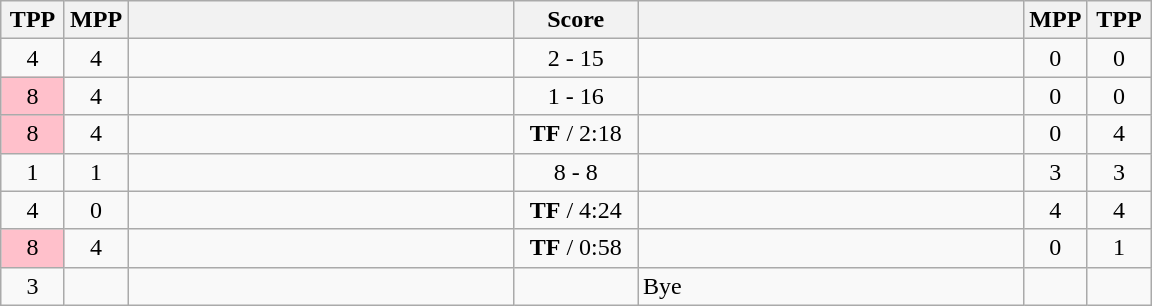<table class="wikitable" style="text-align: center;" |>
<tr>
<th width="35">TPP</th>
<th width="35">MPP</th>
<th width="250"></th>
<th width="75">Score</th>
<th width="250"></th>
<th width="35">MPP</th>
<th width="35">TPP</th>
</tr>
<tr>
<td>4</td>
<td>4</td>
<td style="text-align:left;"></td>
<td>2 - 15</td>
<td style="text-align:left;"><strong></strong></td>
<td>0</td>
<td>0</td>
</tr>
<tr>
<td bgcolor=pink>8</td>
<td>4</td>
<td style="text-align:left;"></td>
<td>1 - 16</td>
<td style="text-align:left;"><strong></strong></td>
<td>0</td>
<td>0</td>
</tr>
<tr>
<td bgcolor=pink>8</td>
<td>4</td>
<td style="text-align:left;"></td>
<td><strong>TF</strong> / 2:18</td>
<td style="text-align:left;"><strong></strong></td>
<td>0</td>
<td>4</td>
</tr>
<tr>
<td>1</td>
<td>1</td>
<td style="text-align:left;"><strong></strong></td>
<td>8 - 8</td>
<td style="text-align:left;"></td>
<td>3</td>
<td>3</td>
</tr>
<tr>
<td>4</td>
<td>0</td>
<td style="text-align:left;"><strong></strong></td>
<td><strong>TF</strong> / 4:24</td>
<td style="text-align:left;"></td>
<td>4</td>
<td>4</td>
</tr>
<tr>
<td bgcolor=pink>8</td>
<td>4</td>
<td style="text-align:left;"></td>
<td><strong>TF</strong> / 0:58</td>
<td style="text-align:left;"><strong></strong></td>
<td>0</td>
<td>1</td>
</tr>
<tr>
<td>3</td>
<td></td>
<td style="text-align:left;"><strong></strong></td>
<td></td>
<td style="text-align:left;">Bye</td>
<td></td>
<td></td>
</tr>
</table>
